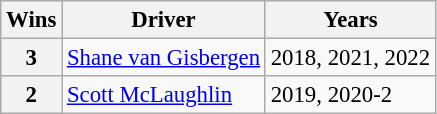<table class="wikitable" style="font-size: 95%;">
<tr>
<th>Wins</th>
<th>Driver</th>
<th>Years</th>
</tr>
<tr>
<th>3</th>
<td> <a href='#'>Shane van Gisbergen</a></td>
<td>2018, 2021, 2022</td>
</tr>
<tr>
<th>2</th>
<td> <a href='#'>Scott McLaughlin</a></td>
<td>2019, 2020-2</td>
</tr>
</table>
